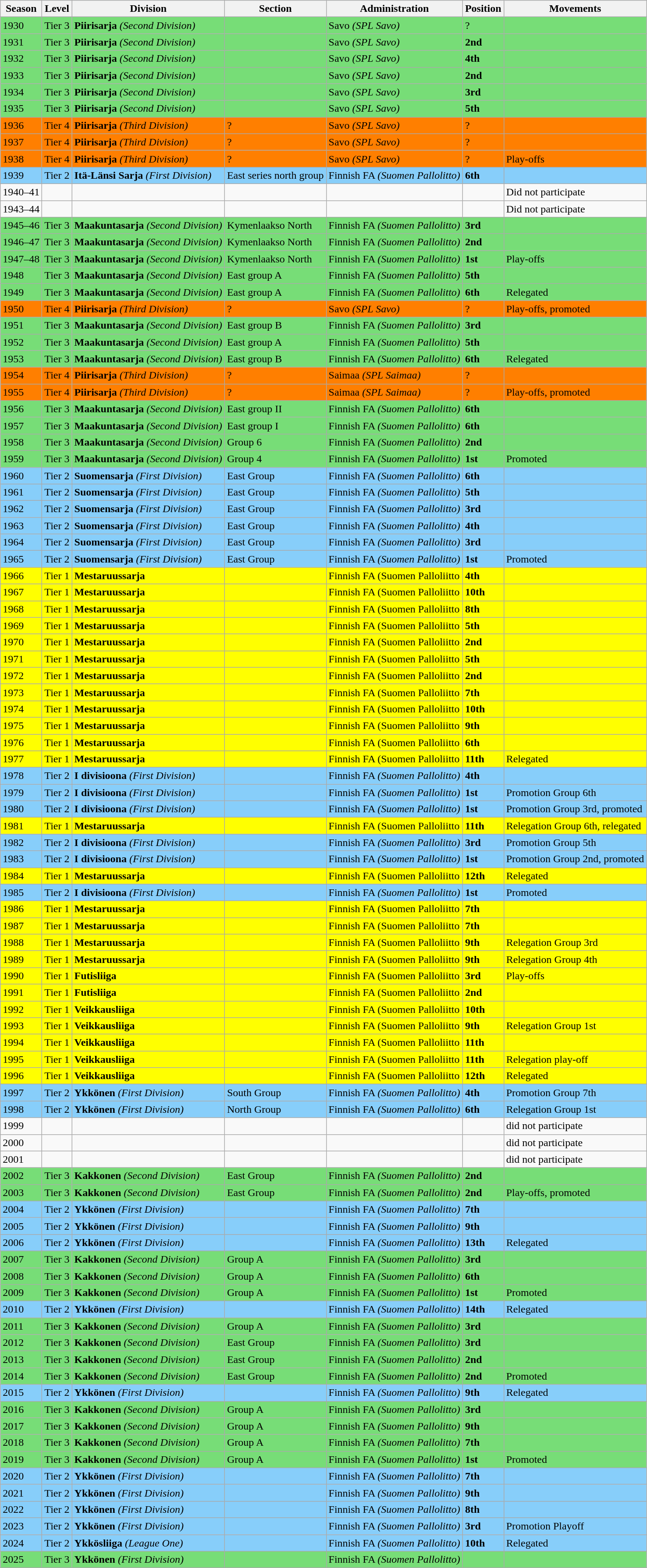<table class="wikitable">
<tr style="background:#f0f6fa;">
<th><strong>Season</strong></th>
<th><strong>Level</strong></th>
<th><strong>Division</strong></th>
<th><strong>Section</strong></th>
<th><strong>Administration</strong></th>
<th><strong>Position</strong></th>
<th><strong>Movements</strong></th>
</tr>
<tr>
<td style="background:#77DD77;">1930</td>
<td style="background:#77DD77;">Tier 3</td>
<td style="background:#77DD77;"><strong>Piirisarja</strong> <em>(Second Division)</em></td>
<td style="background:#77DD77;"></td>
<td style="background:#77DD77;">Savo <em>(SPL Savo)</em></td>
<td style="background:#77DD77;">?</td>
<td style="background:#77DD77;"></td>
</tr>
<tr>
<td style="background:#77DD77;">1931</td>
<td style="background:#77DD77;">Tier 3</td>
<td style="background:#77DD77;"><strong>Piirisarja</strong> <em>(Second Division)</em></td>
<td style="background:#77DD77;"></td>
<td style="background:#77DD77;">Savo <em>(SPL Savo)</em></td>
<td style="background:#77DD77;"><strong>2nd</strong></td>
<td style="background:#77DD77;"></td>
</tr>
<tr>
<td style="background:#77DD77;">1932</td>
<td style="background:#77DD77;">Tier 3</td>
<td style="background:#77DD77;"><strong>Piirisarja</strong> <em>(Second Division)</em></td>
<td style="background:#77DD77;"></td>
<td style="background:#77DD77;">Savo <em>(SPL Savo)</em></td>
<td style="background:#77DD77;"><strong>4th</strong></td>
<td style="background:#77DD77;"></td>
</tr>
<tr>
<td style="background:#77DD77;">1933</td>
<td style="background:#77DD77;">Tier 3</td>
<td style="background:#77DD77;"><strong>Piirisarja</strong> <em>(Second Division)</em></td>
<td style="background:#77DD77;"></td>
<td style="background:#77DD77;">Savo <em>(SPL Savo)</em></td>
<td style="background:#77DD77;"><strong>2nd</strong></td>
<td style="background:#77DD77;"></td>
</tr>
<tr>
<td style="background:#77DD77;">1934</td>
<td style="background:#77DD77;">Tier 3</td>
<td style="background:#77DD77;"><strong>Piirisarja</strong> <em>(Second Division)</em></td>
<td style="background:#77DD77;"></td>
<td style="background:#77DD77;">Savo <em>(SPL Savo)</em></td>
<td style="background:#77DD77;"><strong>3rd</strong></td>
<td style="background:#77DD77;"></td>
</tr>
<tr>
<td style="background:#77DD77;">1935</td>
<td style="background:#77DD77;">Tier 3</td>
<td style="background:#77DD77;"><strong>Piirisarja</strong> <em>(Second Division)</em></td>
<td style="background:#77DD77;"></td>
<td style="background:#77DD77;">Savo <em>(SPL Savo)</em></td>
<td style="background:#77DD77;"><strong>5th</strong></td>
<td style="background:#77DD77;"></td>
</tr>
<tr>
<td style="background:#FF7F00;">1936</td>
<td style="background:#FF7F00;">Tier 4</td>
<td style="background:#FF7F00;"><strong>Piirisarja</strong> <em>(Third Division)</em></td>
<td style="background:#FF7F00;">?</td>
<td style="background:#FF7F00;">Savo <em>(SPL Savo)</em></td>
<td style="background:#FF7F00;">?</td>
<td style="background:#FF7F00;"></td>
</tr>
<tr>
<td style="background:#FF7F00;">1937</td>
<td style="background:#FF7F00;">Tier 4</td>
<td style="background:#FF7F00;"><strong>Piirisarja</strong> <em>(Third Division)</em></td>
<td style="background:#FF7F00;">?</td>
<td style="background:#FF7F00;">Savo <em>(SPL Savo)</em></td>
<td style="background:#FF7F00;">?</td>
<td style="background:#FF7F00;"></td>
</tr>
<tr>
<td style="background:#FF7F00;">1938</td>
<td style="background:#FF7F00;">Tier 4</td>
<td style="background:#FF7F00;"><strong>Piirisarja</strong> <em>(Third Division)</em></td>
<td style="background:#FF7F00;">?</td>
<td style="background:#FF7F00;">Savo <em>(SPL Savo)</em></td>
<td style="background:#FF7F00;">?</td>
<td style="background:#FF7F00;">Play-offs</td>
</tr>
<tr>
<td style="background:#87CEFA;">1939</td>
<td style="background:#87CEFA;">Tier 2</td>
<td style="background:#87CEFA;"><strong>Itä-Länsi Sarja</strong> <em>(First Division)</em></td>
<td style="background:#87CEFA;">East series north group</td>
<td style="background:#87CEFA;">Finnish FA <em>(Suomen Pallolitto)</em></td>
<td style="background:#87CEFA;"><strong>6th</strong></td>
<td style="background:#87CEFA;"></td>
</tr>
<tr>
<td>1940–41</td>
<td></td>
<td></td>
<td></td>
<td></td>
<td></td>
<td>Did not participate</td>
</tr>
<tr>
<td>1943–44</td>
<td></td>
<td></td>
<td></td>
<td></td>
<td></td>
<td>Did not participate</td>
</tr>
<tr>
<td style="background:#77DD77;">1945–46</td>
<td style="background:#77DD77;">Tier 3</td>
<td style="background:#77DD77;"><strong>Maakuntasarja</strong> <em>(Second Division)</em></td>
<td style="background:#77DD77;">Kymenlaakso North</td>
<td style="background:#77DD77;">Finnish FA <em>(Suomen Pallolitto)</em></td>
<td style="background:#77DD77;"><strong>3rd</strong></td>
<td style="background:#77DD77;"></td>
</tr>
<tr>
<td style="background:#77DD77;">1946–47</td>
<td style="background:#77DD77;">Tier 3</td>
<td style="background:#77DD77;"><strong>Maakuntasarja</strong> <em>(Second Division)</em></td>
<td style="background:#77DD77;">Kymenlaakso North</td>
<td style="background:#77DD77;">Finnish FA <em>(Suomen Pallolitto)</em></td>
<td style="background:#77DD77;"><strong>2nd</strong></td>
<td style="background:#77DD77;"></td>
</tr>
<tr>
<td style="background:#77DD77;">1947–48</td>
<td style="background:#77DD77;">Tier 3</td>
<td style="background:#77DD77;"><strong>Maakuntasarja</strong> <em>(Second Division)</em></td>
<td style="background:#77DD77;">Kymenlaakso North</td>
<td style="background:#77DD77;">Finnish FA <em>(Suomen Pallolitto)</em></td>
<td style="background:#77DD77;"><strong>1st</strong></td>
<td style="background:#77DD77;">Play-offs</td>
</tr>
<tr>
<td style="background:#77DD77;">1948</td>
<td style="background:#77DD77;">Tier 3</td>
<td style="background:#77DD77;"><strong>Maakuntasarja</strong> <em>(Second Division)</em></td>
<td style="background:#77DD77;">East group A</td>
<td style="background:#77DD77;">Finnish FA <em>(Suomen Pallolitto)</em></td>
<td style="background:#77DD77;"><strong>5th</strong></td>
<td style="background:#77DD77;"></td>
</tr>
<tr>
<td style="background:#77DD77;">1949</td>
<td style="background:#77DD77;">Tier 3</td>
<td style="background:#77DD77;"><strong>Maakuntasarja</strong> <em>(Second Division)</em></td>
<td style="background:#77DD77;">East group A</td>
<td style="background:#77DD77;">Finnish FA <em>(Suomen Pallolitto)</em></td>
<td style="background:#77DD77;"><strong>6th</strong></td>
<td style="background:#77DD77;">Relegated</td>
</tr>
<tr>
<td style="background:#FF7F00;">1950</td>
<td style="background:#FF7F00;">Tier 4</td>
<td style="background:#FF7F00;"><strong>Piirisarja</strong> <em>(Third Division)</em></td>
<td style="background:#FF7F00;">?</td>
<td style="background:#FF7F00;">Savo <em>(SPL Savo)</em></td>
<td style="background:#FF7F00;">?</td>
<td style="background:#FF7F00;">Play-offs, promoted</td>
</tr>
<tr>
<td style="background:#77DD77;">1951</td>
<td style="background:#77DD77;">Tier 3</td>
<td style="background:#77DD77;"><strong>Maakuntasarja</strong> <em>(Second Division)</em></td>
<td style="background:#77DD77;">East group B</td>
<td style="background:#77DD77;">Finnish FA <em>(Suomen Pallolitto)</em></td>
<td style="background:#77DD77;"><strong>3rd</strong></td>
<td style="background:#77DD77;"></td>
</tr>
<tr>
<td style="background:#77DD77;">1952</td>
<td style="background:#77DD77;">Tier 3</td>
<td style="background:#77DD77;"><strong>Maakuntasarja</strong> <em>(Second Division)</em></td>
<td style="background:#77DD77;">East group A</td>
<td style="background:#77DD77;">Finnish FA <em>(Suomen Pallolitto)</em></td>
<td style="background:#77DD77;"><strong>5th</strong></td>
<td style="background:#77DD77;"></td>
</tr>
<tr>
<td style="background:#77DD77;">1953</td>
<td style="background:#77DD77;">Tier 3</td>
<td style="background:#77DD77;"><strong>Maakuntasarja</strong> <em>(Second Division)</em></td>
<td style="background:#77DD77;">East group B</td>
<td style="background:#77DD77;">Finnish FA <em>(Suomen Pallolitto)</em></td>
<td style="background:#77DD77;"><strong>6th</strong></td>
<td style="background:#77DD77;">Relegated</td>
</tr>
<tr>
<td style="background:#FF7F00;">1954</td>
<td style="background:#FF7F00;">Tier 4</td>
<td style="background:#FF7F00;"><strong>Piirisarja</strong> <em>(Third Division)</em></td>
<td style="background:#FF7F00;">?</td>
<td style="background:#FF7F00;">Saimaa <em>(SPL Saimaa)</em></td>
<td style="background:#FF7F00;">?</td>
<td style="background:#FF7F00;"></td>
</tr>
<tr>
<td style="background:#FF7F00;">1955</td>
<td style="background:#FF7F00;">Tier 4</td>
<td style="background:#FF7F00;"><strong>Piirisarja</strong> <em>(Third Division)</em></td>
<td style="background:#FF7F00;">?</td>
<td style="background:#FF7F00;">Saimaa <em>(SPL Saimaa)</em></td>
<td style="background:#FF7F00;">?</td>
<td style="background:#FF7F00;">Play-offs, promoted</td>
</tr>
<tr>
<td style="background:#77DD77;">1956</td>
<td style="background:#77DD77;">Tier 3</td>
<td style="background:#77DD77;"><strong>Maakuntasarja</strong> <em>(Second Division)</em></td>
<td style="background:#77DD77;">East group II</td>
<td style="background:#77DD77;">Finnish FA <em>(Suomen Pallolitto)</em></td>
<td style="background:#77DD77;"><strong>6th</strong></td>
<td style="background:#77DD77;"></td>
</tr>
<tr>
<td style="background:#77DD77;">1957</td>
<td style="background:#77DD77;">Tier 3</td>
<td style="background:#77DD77;"><strong>Maakuntasarja</strong> <em>(Second Division)</em></td>
<td style="background:#77DD77;">East group I</td>
<td style="background:#77DD77;">Finnish FA <em>(Suomen Pallolitto)</em></td>
<td style="background:#77DD77;"><strong>6th</strong></td>
<td style="background:#77DD77;"></td>
</tr>
<tr>
<td style="background:#77DD77;">1958</td>
<td style="background:#77DD77;">Tier 3</td>
<td style="background:#77DD77;"><strong>Maakuntasarja</strong> <em>(Second Division)</em></td>
<td style="background:#77DD77;">Group 6</td>
<td style="background:#77DD77;">Finnish FA <em>(Suomen Pallolitto)</em></td>
<td style="background:#77DD77;"><strong>2nd</strong></td>
<td style="background:#77DD77;"></td>
</tr>
<tr>
<td style="background:#77DD77;">1959</td>
<td style="background:#77DD77;">Tier 3</td>
<td style="background:#77DD77;"><strong>Maakuntasarja</strong> <em>(Second Division)</em></td>
<td style="background:#77DD77;">Group 4</td>
<td style="background:#77DD77;">Finnish FA <em>(Suomen Pallolitto)</em></td>
<td style="background:#77DD77;"><strong>1st</strong></td>
<td style="background:#77DD77;">Promoted</td>
</tr>
<tr>
<td style="background:#87CEFA;">1960</td>
<td style="background:#87CEFA;">Tier 2</td>
<td style="background:#87CEFA;"><strong>Suomensarja</strong> <em>(First Division)</em></td>
<td style="background:#87CEFA;">East Group</td>
<td style="background:#87CEFA;">Finnish FA <em>(Suomen Pallolitto)</em></td>
<td style="background:#87CEFA;"><strong>6th</strong></td>
<td style="background:#87CEFA;"></td>
</tr>
<tr>
<td style="background:#87CEFA;">1961</td>
<td style="background:#87CEFA;">Tier 2</td>
<td style="background:#87CEFA;"><strong>Suomensarja</strong> <em>(First Division)</em></td>
<td style="background:#87CEFA;">East Group</td>
<td style="background:#87CEFA;">Finnish FA <em>(Suomen Pallolitto)</em></td>
<td style="background:#87CEFA;"><strong>5th</strong></td>
<td style="background:#87CEFA;"></td>
</tr>
<tr>
<td style="background:#87CEFA;">1962</td>
<td style="background:#87CEFA;">Tier 2</td>
<td style="background:#87CEFA;"><strong>Suomensarja</strong> <em>(First Division)</em></td>
<td style="background:#87CEFA;">East Group</td>
<td style="background:#87CEFA;">Finnish FA <em>(Suomen Pallolitto)</em></td>
<td style="background:#87CEFA;"><strong>3rd</strong></td>
<td style="background:#87CEFA;"></td>
</tr>
<tr>
<td style="background:#87CEFA;">1963</td>
<td style="background:#87CEFA;">Tier 2</td>
<td style="background:#87CEFA;"><strong>Suomensarja</strong> <em>(First Division)</em></td>
<td style="background:#87CEFA;">East Group</td>
<td style="background:#87CEFA;">Finnish FA <em>(Suomen Pallolitto)</em></td>
<td style="background:#87CEFA;"><strong>4th</strong></td>
<td style="background:#87CEFA;"></td>
</tr>
<tr>
<td style="background:#87CEFA;">1964</td>
<td style="background:#87CEFA;">Tier 2</td>
<td style="background:#87CEFA;"><strong>Suomensarja</strong> <em>(First Division)</em></td>
<td style="background:#87CEFA;">East Group</td>
<td style="background:#87CEFA;">Finnish FA <em>(Suomen Pallolitto)</em></td>
<td style="background:#87CEFA;"><strong>3rd</strong></td>
<td style="background:#87CEFA;"></td>
</tr>
<tr>
<td style="background:#87CEFA;">1965</td>
<td style="background:#87CEFA;">Tier 2</td>
<td style="background:#87CEFA;"><strong>Suomensarja</strong> <em>(First Division)</em></td>
<td style="background:#87CEFA;">East Group</td>
<td style="background:#87CEFA;">Finnish FA <em>(Suomen Pallolitto)</em></td>
<td style="background:#87CEFA;"><strong>1st</strong></td>
<td style="background:#87CEFA;">Promoted</td>
</tr>
<tr>
<td style="background:#FFFF00;">1966</td>
<td style="background:#FFFF00;">Tier 1</td>
<td style="background:#FFFF00;"><strong>Mestaruussarja</strong></td>
<td style="background:#FFFF00;"></td>
<td style="background:#FFFF00;">Finnish FA (Suomen Palloliitto</td>
<td style="background:#FFFF00;"><strong>4th</strong></td>
<td style="background:#FFFF00;"></td>
</tr>
<tr>
<td style="background:#FFFF00;">1967</td>
<td style="background:#FFFF00;">Tier 1</td>
<td style="background:#FFFF00;"><strong>Mestaruussarja</strong></td>
<td style="background:#FFFF00;"></td>
<td style="background:#FFFF00;">Finnish FA (Suomen Palloliitto</td>
<td style="background:#FFFF00;"><strong>10th</strong></td>
<td style="background:#FFFF00;"></td>
</tr>
<tr>
<td style="background:#FFFF00;">1968</td>
<td style="background:#FFFF00;">Tier 1</td>
<td style="background:#FFFF00;"><strong>Mestaruussarja</strong></td>
<td style="background:#FFFF00;"></td>
<td style="background:#FFFF00;">Finnish FA (Suomen Palloliitto</td>
<td style="background:#FFFF00;"><strong>8th</strong></td>
<td style="background:#FFFF00;"></td>
</tr>
<tr>
<td style="background:#FFFF00;">1969</td>
<td style="background:#FFFF00;">Tier 1</td>
<td style="background:#FFFF00;"><strong>Mestaruussarja</strong></td>
<td style="background:#FFFF00;"></td>
<td style="background:#FFFF00;">Finnish FA (Suomen Palloliitto</td>
<td style="background:#FFFF00;"><strong>5th</strong></td>
<td style="background:#FFFF00;"></td>
</tr>
<tr>
<td style="background:#FFFF00;">1970</td>
<td style="background:#FFFF00;">Tier 1</td>
<td style="background:#FFFF00;"><strong>Mestaruussarja</strong></td>
<td style="background:#FFFF00;"></td>
<td style="background:#FFFF00;">Finnish FA (Suomen Palloliitto</td>
<td style="background:#FFFF00;"><strong>2nd</strong></td>
<td style="background:#FFFF00;"></td>
</tr>
<tr>
<td style="background:#FFFF00;">1971</td>
<td style="background:#FFFF00;">Tier 1</td>
<td style="background:#FFFF00;"><strong>Mestaruussarja</strong></td>
<td style="background:#FFFF00;"></td>
<td style="background:#FFFF00;">Finnish FA (Suomen Palloliitto</td>
<td style="background:#FFFF00;"><strong>5th</strong></td>
<td style="background:#FFFF00;"></td>
</tr>
<tr>
<td style="background:#FFFF00;">1972</td>
<td style="background:#FFFF00;">Tier 1</td>
<td style="background:#FFFF00;"><strong>Mestaruussarja</strong></td>
<td style="background:#FFFF00;"></td>
<td style="background:#FFFF00;">Finnish FA (Suomen Palloliitto</td>
<td style="background:#FFFF00;"><strong>2nd</strong></td>
<td style="background:#FFFF00;"></td>
</tr>
<tr>
<td style="background:#FFFF00;">1973</td>
<td style="background:#FFFF00;">Tier 1</td>
<td style="background:#FFFF00;"><strong>Mestaruussarja</strong></td>
<td style="background:#FFFF00;"></td>
<td style="background:#FFFF00;">Finnish FA (Suomen Palloliitto</td>
<td style="background:#FFFF00;"><strong>7th</strong></td>
<td style="background:#FFFF00;"></td>
</tr>
<tr>
<td style="background:#FFFF00;">1974</td>
<td style="background:#FFFF00;">Tier 1</td>
<td style="background:#FFFF00;"><strong>Mestaruussarja</strong></td>
<td style="background:#FFFF00;"></td>
<td style="background:#FFFF00;">Finnish FA (Suomen Palloliitto</td>
<td style="background:#FFFF00;"><strong>10th</strong></td>
<td style="background:#FFFF00;"></td>
</tr>
<tr>
<td style="background:#FFFF00;">1975</td>
<td style="background:#FFFF00;">Tier 1</td>
<td style="background:#FFFF00;"><strong>Mestaruussarja</strong></td>
<td style="background:#FFFF00;"></td>
<td style="background:#FFFF00;">Finnish FA (Suomen Palloliitto</td>
<td style="background:#FFFF00;"><strong>9th</strong></td>
<td style="background:#FFFF00;"></td>
</tr>
<tr>
<td style="background:#FFFF00;">1976</td>
<td style="background:#FFFF00;">Tier 1</td>
<td style="background:#FFFF00;"><strong>Mestaruussarja</strong></td>
<td style="background:#FFFF00;"></td>
<td style="background:#FFFF00;">Finnish FA (Suomen Palloliitto</td>
<td style="background:#FFFF00;"><strong>6th</strong></td>
<td style="background:#FFFF00;"></td>
</tr>
<tr>
<td style="background:#FFFF00;">1977</td>
<td style="background:#FFFF00;">Tier 1</td>
<td style="background:#FFFF00;"><strong>Mestaruussarja</strong></td>
<td style="background:#FFFF00;"></td>
<td style="background:#FFFF00;">Finnish FA (Suomen Palloliitto</td>
<td style="background:#FFFF00;"><strong>11th</strong></td>
<td style="background:#FFFF00;">Relegated</td>
</tr>
<tr>
<td style="background:#87CEFA;">1978</td>
<td style="background:#87CEFA;">Tier 2</td>
<td style="background:#87CEFA;"><strong>I divisioona</strong> <em>(First Division)</em></td>
<td style="background:#87CEFA;"></td>
<td style="background:#87CEFA;">Finnish FA <em>(Suomen Pallolitto)</em></td>
<td style="background:#87CEFA;"><strong>4th</strong></td>
<td style="background:#87CEFA;"></td>
</tr>
<tr>
<td style="background:#87CEFA;">1979</td>
<td style="background:#87CEFA;">Tier 2</td>
<td style="background:#87CEFA;"><strong>I divisioona</strong> <em>(First Division)</em></td>
<td style="background:#87CEFA;"></td>
<td style="background:#87CEFA;">Finnish FA <em>(Suomen Pallolitto)</em></td>
<td style="background:#87CEFA;"><strong>1st</strong></td>
<td style="background:#87CEFA;">Promotion Group 6th</td>
</tr>
<tr>
<td style="background:#87CEFA;">1980</td>
<td style="background:#87CEFA;">Tier 2</td>
<td style="background:#87CEFA;"><strong>I divisioona</strong> <em>(First Division)</em></td>
<td style="background:#87CEFA;"></td>
<td style="background:#87CEFA;">Finnish FA <em>(Suomen Pallolitto)</em></td>
<td style="background:#87CEFA;"><strong>1st</strong></td>
<td style="background:#87CEFA;">Promotion Group 3rd, promoted</td>
</tr>
<tr>
<td style="background:#FFFF00;">1981</td>
<td style="background:#FFFF00;">Tier 1</td>
<td style="background:#FFFF00;"><strong>Mestaruussarja</strong></td>
<td style="background:#FFFF00;"></td>
<td style="background:#FFFF00;">Finnish FA (Suomen Palloliitto</td>
<td style="background:#FFFF00;"><strong>11th</strong></td>
<td style="background:#FFFF00;">Relegation Group 6th, relegated</td>
</tr>
<tr>
<td style="background:#87CEFA;">1982</td>
<td style="background:#87CEFA;">Tier 2</td>
<td style="background:#87CEFA;"><strong>I divisioona</strong> <em>(First Division)</em></td>
<td style="background:#87CEFA;"></td>
<td style="background:#87CEFA;">Finnish FA <em>(Suomen Pallolitto)</em></td>
<td style="background:#87CEFA;"><strong>3rd</strong></td>
<td style="background:#87CEFA;">Promotion Group 5th</td>
</tr>
<tr>
<td style="background:#87CEFA;">1983</td>
<td style="background:#87CEFA;">Tier 2</td>
<td style="background:#87CEFA;"><strong>I divisioona</strong> <em>(First Division)</em></td>
<td style="background:#87CEFA;"></td>
<td style="background:#87CEFA;">Finnish FA <em>(Suomen Pallolitto)</em></td>
<td style="background:#87CEFA;"><strong>1st</strong></td>
<td style="background:#87CEFA;">Promotion Group 2nd, promoted</td>
</tr>
<tr>
<td style="background:#FFFF00;">1984</td>
<td style="background:#FFFF00;">Tier 1</td>
<td style="background:#FFFF00;"><strong>Mestaruussarja</strong></td>
<td style="background:#FFFF00;"></td>
<td style="background:#FFFF00;">Finnish FA (Suomen Palloliitto</td>
<td style="background:#FFFF00;"><strong>12th</strong></td>
<td style="background:#FFFF00;">Relegated</td>
</tr>
<tr>
<td style="background:#87CEFA;">1985</td>
<td style="background:#87CEFA;">Tier 2</td>
<td style="background:#87CEFA;"><strong>I divisioona</strong> <em>(First Division)</em></td>
<td style="background:#87CEFA;"></td>
<td style="background:#87CEFA;">Finnish FA <em>(Suomen Pallolitto)</em></td>
<td style="background:#87CEFA;"><strong>1st</strong></td>
<td style="background:#87CEFA;">Promoted</td>
</tr>
<tr>
<td style="background:#FFFF00;">1986</td>
<td style="background:#FFFF00;">Tier 1</td>
<td style="background:#FFFF00;"><strong>Mestaruussarja</strong></td>
<td style="background:#FFFF00;"></td>
<td style="background:#FFFF00;">Finnish FA (Suomen Palloliitto</td>
<td style="background:#FFFF00;"><strong>7th</strong></td>
<td style="background:#FFFF00;"></td>
</tr>
<tr>
<td style="background:#FFFF00;">1987</td>
<td style="background:#FFFF00;">Tier 1</td>
<td style="background:#FFFF00;"><strong>Mestaruussarja</strong></td>
<td style="background:#FFFF00;"></td>
<td style="background:#FFFF00;">Finnish FA (Suomen Palloliitto</td>
<td style="background:#FFFF00;"><strong>7th</strong></td>
<td style="background:#FFFF00;"></td>
</tr>
<tr>
<td style="background:#FFFF00;">1988</td>
<td style="background:#FFFF00;">Tier 1</td>
<td style="background:#FFFF00;"><strong>Mestaruussarja</strong></td>
<td style="background:#FFFF00;"></td>
<td style="background:#FFFF00;">Finnish FA (Suomen Palloliitto</td>
<td style="background:#FFFF00;"><strong>9th</strong></td>
<td style="background:#FFFF00;">Relegation Group 3rd</td>
</tr>
<tr>
<td style="background:#FFFF00;">1989</td>
<td style="background:#FFFF00;">Tier 1</td>
<td style="background:#FFFF00;"><strong>Mestaruussarja</strong></td>
<td style="background:#FFFF00;"></td>
<td style="background:#FFFF00;">Finnish FA (Suomen Palloliitto</td>
<td style="background:#FFFF00;"><strong>9th</strong></td>
<td style="background:#FFFF00;">Relegation Group 4th</td>
</tr>
<tr>
<td style="background:#FFFF00;">1990</td>
<td style="background:#FFFF00;">Tier 1</td>
<td style="background:#FFFF00;"><strong>Futisliiga</strong></td>
<td style="background:#FFFF00;"></td>
<td style="background:#FFFF00;">Finnish FA (Suomen Palloliitto</td>
<td style="background:#FFFF00;"><strong>3rd</strong></td>
<td style="background:#FFFF00;">Play-offs</td>
</tr>
<tr>
<td style="background:#FFFF00;">1991</td>
<td style="background:#FFFF00;">Tier 1</td>
<td style="background:#FFFF00;"><strong>Futisliiga</strong></td>
<td style="background:#FFFF00;"></td>
<td style="background:#FFFF00;">Finnish FA (Suomen Palloliitto</td>
<td style="background:#FFFF00;"><strong>2nd</strong></td>
<td style="background:#FFFF00;"></td>
</tr>
<tr>
<td style="background:#FFFF00;">1992</td>
<td style="background:#FFFF00;">Tier 1</td>
<td style="background:#FFFF00;"><strong> Veikkausliiga</strong></td>
<td style="background:#FFFF00;"></td>
<td style="background:#FFFF00;">Finnish FA (Suomen Palloliitto</td>
<td style="background:#FFFF00;"><strong>10th</strong></td>
<td style="background:#FFFF00;"></td>
</tr>
<tr>
<td style="background:#FFFF00;">1993</td>
<td style="background:#FFFF00;">Tier 1</td>
<td style="background:#FFFF00;"><strong> Veikkausliiga</strong></td>
<td style="background:#FFFF00;"></td>
<td style="background:#FFFF00;">Finnish FA (Suomen Palloliitto</td>
<td style="background:#FFFF00;"><strong>9th</strong></td>
<td style="background:#FFFF00;">Relegation Group 1st</td>
</tr>
<tr>
<td style="background:#FFFF00;">1994</td>
<td style="background:#FFFF00;">Tier 1</td>
<td style="background:#FFFF00;"><strong> Veikkausliiga</strong></td>
<td style="background:#FFFF00;"></td>
<td style="background:#FFFF00;">Finnish FA (Suomen Palloliitto</td>
<td style="background:#FFFF00;"><strong>11th</strong></td>
<td style="background:#FFFF00;"></td>
</tr>
<tr>
<td style="background:#FFFF00;">1995</td>
<td style="background:#FFFF00;">Tier 1</td>
<td style="background:#FFFF00;"><strong> Veikkausliiga</strong></td>
<td style="background:#FFFF00;"></td>
<td style="background:#FFFF00;">Finnish FA (Suomen Palloliitto</td>
<td style="background:#FFFF00;"><strong>11th</strong></td>
<td style="background:#FFFF00;">Relegation play-off</td>
</tr>
<tr>
<td style="background:#FFFF00;">1996</td>
<td style="background:#FFFF00;">Tier 1</td>
<td style="background:#FFFF00;"><strong> Veikkausliiga</strong></td>
<td style="background:#FFFF00;"></td>
<td style="background:#FFFF00;">Finnish FA (Suomen Palloliitto</td>
<td style="background:#FFFF00;"><strong>12th</strong></td>
<td style="background:#FFFF00;">Relegated</td>
</tr>
<tr>
<td style="background:#87CEFA;">1997</td>
<td style="background:#87CEFA;">Tier 2</td>
<td style="background:#87CEFA;"><strong> Ykkönen</strong> <em>(First Division)</em></td>
<td style="background:#87CEFA;">South Group</td>
<td style="background:#87CEFA;">Finnish FA <em>(Suomen Pallolitto)</em></td>
<td style="background:#87CEFA;"><strong>4th</strong></td>
<td style="background:#87CEFA;">Promotion Group 7th</td>
</tr>
<tr>
<td style="background:#87CEFA;">1998</td>
<td style="background:#87CEFA;">Tier 2</td>
<td style="background:#87CEFA;"><strong> Ykkönen</strong> <em>(First Division)</em></td>
<td style="background:#87CEFA;">North Group</td>
<td style="background:#87CEFA;">Finnish FA <em>(Suomen Pallolitto)</em></td>
<td style="background:#87CEFA;"><strong>6th</strong></td>
<td style="background:#87CEFA;">Relegation Group 1st</td>
</tr>
<tr>
<td>1999</td>
<td></td>
<td></td>
<td></td>
<td></td>
<td></td>
<td>did not participate</td>
</tr>
<tr>
<td>2000</td>
<td></td>
<td></td>
<td></td>
<td></td>
<td></td>
<td>did not participate</td>
</tr>
<tr>
<td>2001</td>
<td></td>
<td></td>
<td></td>
<td></td>
<td></td>
<td>did not participate</td>
</tr>
<tr>
<td style="background:#77DD77;">2002</td>
<td style="background:#77DD77;">Tier 3</td>
<td style="background:#77DD77;"><strong>Kakkonen</strong> <em>(Second Division)</em></td>
<td style="background:#77DD77;">East Group</td>
<td style="background:#77DD77;">Finnish FA <em>(Suomen Pallolitto)</em></td>
<td style="background:#77DD77;"><strong>2nd</strong></td>
<td style="background:#77DD77;"></td>
</tr>
<tr>
<td style="background:#77DD77;">2003</td>
<td style="background:#77DD77;">Tier 3</td>
<td style="background:#77DD77;"><strong>Kakkonen</strong> <em>(Second Division)</em></td>
<td style="background:#77DD77;">East Group</td>
<td style="background:#77DD77;">Finnish FA <em>(Suomen Pallolitto)</em></td>
<td style="background:#77DD77;"><strong>2nd</strong></td>
<td style="background:#77DD77;">Play-offs, promoted</td>
</tr>
<tr>
<td style="background:#87CEFA;">2004</td>
<td style="background:#87CEFA;">Tier 2</td>
<td style="background:#87CEFA;"><strong> Ykkönen</strong> <em>(First Division)</em></td>
<td style="background:#87CEFA;"></td>
<td style="background:#87CEFA;">Finnish FA <em>(Suomen Pallolitto)</em></td>
<td style="background:#87CEFA;"><strong>7th</strong></td>
<td style="background:#87CEFA;"></td>
</tr>
<tr>
<td style="background:#87CEFA;">2005</td>
<td style="background:#87CEFA;">Tier 2</td>
<td style="background:#87CEFA;"><strong> Ykkönen</strong> <em>(First Division)</em></td>
<td style="background:#87CEFA;"></td>
<td style="background:#87CEFA;">Finnish FA <em>(Suomen Pallolitto)</em></td>
<td style="background:#87CEFA;"><strong>9th</strong></td>
<td style="background:#87CEFA;"></td>
</tr>
<tr>
<td style="background:#87CEFA;">2006</td>
<td style="background:#87CEFA;">Tier 2</td>
<td style="background:#87CEFA;"><strong> Ykkönen</strong> <em>(First Division)</em></td>
<td style="background:#87CEFA;"></td>
<td style="background:#87CEFA;">Finnish FA <em>(Suomen Pallolitto)</em></td>
<td style="background:#87CEFA;"><strong>13th</strong></td>
<td style="background:#87CEFA;">Relegated</td>
</tr>
<tr>
<td style="background:#77DD77;">2007</td>
<td style="background:#77DD77;">Tier 3</td>
<td style="background:#77DD77;"><strong>Kakkonen</strong> <em>(Second Division)</em></td>
<td style="background:#77DD77;">Group A</td>
<td style="background:#77DD77;">Finnish FA <em>(Suomen Pallolitto)</em></td>
<td style="background:#77DD77;"><strong>3rd</strong></td>
<td style="background:#77DD77;"></td>
</tr>
<tr>
<td style="background:#77DD77;">2008</td>
<td style="background:#77DD77;">Tier 3</td>
<td style="background:#77DD77;"><strong>Kakkonen</strong> <em>(Second Division)</em></td>
<td style="background:#77DD77;">Group A</td>
<td style="background:#77DD77;">Finnish FA <em>(Suomen Pallolitto)</em></td>
<td style="background:#77DD77;"><strong>6th</strong></td>
<td style="background:#77DD77;"></td>
</tr>
<tr>
<td style="background:#77DD77;">2009</td>
<td style="background:#77DD77;">Tier 3</td>
<td style="background:#77DD77;"><strong> Kakkonen</strong> <em>(Second Division)</em></td>
<td style="background:#77DD77;">Group A</td>
<td style="background:#77DD77;">Finnish FA <em>(Suomen Pallolitto)</em></td>
<td style="background:#77DD77;"><strong>1st</strong></td>
<td style="background:#77DD77;">Promoted</td>
</tr>
<tr>
<td style="background:#87CEFA;">2010</td>
<td style="background:#87CEFA;">Tier 2</td>
<td style="background:#87CEFA;"><strong> Ykkönen</strong> <em>(First Division)</em></td>
<td style="background:#87CEFA;"></td>
<td style="background:#87CEFA;">Finnish FA <em>(Suomen Pallolitto)</em></td>
<td style="background:#87CEFA;"><strong>14th</strong></td>
<td style="background:#87CEFA;">Relegated</td>
</tr>
<tr>
<td style="background:#77DD77;">2011</td>
<td style="background:#77DD77;">Tier 3</td>
<td style="background:#77DD77;"><strong> Kakkonen</strong> <em>(Second Division)</em></td>
<td style="background:#77DD77;">Group A</td>
<td style="background:#77DD77;">Finnish FA <em>(Suomen Pallolitto)</em></td>
<td style="background:#77DD77;"><strong>3rd</strong></td>
<td style="background:#77DD77;"></td>
</tr>
<tr>
<td style="background:#77DD77;">2012</td>
<td style="background:#77DD77;">Tier 3</td>
<td style="background:#77DD77;"><strong> Kakkonen</strong> <em>(Second Division)</em></td>
<td style="background:#77DD77;">East Group</td>
<td style="background:#77DD77;">Finnish FA <em>(Suomen Pallolitto)</em></td>
<td style="background:#77DD77;"><strong>3rd</strong></td>
<td style="background:#77DD77;"></td>
</tr>
<tr>
<td style="background:#77DD77;">2013</td>
<td style="background:#77DD77;">Tier 3</td>
<td style="background:#77DD77;"><strong> Kakkonen</strong> <em>(Second Division)</em></td>
<td style="background:#77DD77;">East Group</td>
<td style="background:#77DD77;">Finnish FA <em>(Suomen Pallolitto)</em></td>
<td style="background:#77DD77;"><strong>2nd</strong></td>
<td style="background:#77DD77;"></td>
</tr>
<tr>
<td style="background:#77DD77;">2014</td>
<td style="background:#77DD77;">Tier 3</td>
<td style="background:#77DD77;"><strong> Kakkonen</strong> <em>(Second Division)</em></td>
<td style="background:#77DD77;">East Group</td>
<td style="background:#77DD77;">Finnish FA <em>(Suomen Pallolitto)</em></td>
<td style="background:#77DD77;"><strong>2nd</strong></td>
<td style="background:#77DD77;">Promoted</td>
</tr>
<tr>
<td style="background:#87CEFA;">2015</td>
<td style="background:#87CEFA;">Tier 2</td>
<td style="background:#87CEFA;"><strong> Ykkönen</strong> <em>(First Division)</em></td>
<td style="background:#87CEFA;"></td>
<td style="background:#87CEFA;">Finnish FA <em>(Suomen Pallolitto)</em></td>
<td style="background:#87CEFA;"><strong>9th</strong></td>
<td style="background:#87CEFA;">Relegated</td>
</tr>
<tr>
<td style="background:#77DD77;">2016</td>
<td style="background:#77DD77;">Tier 3</td>
<td style="background:#77DD77;"><strong> Kakkonen</strong> <em>(Second Division)</em></td>
<td style="background:#77DD77;">Group A</td>
<td style="background:#77DD77;">Finnish FA <em>(Suomen Pallolitto)</em></td>
<td style="background:#77DD77;"><strong>3rd</strong></td>
<td style="background:#77DD77;"></td>
</tr>
<tr>
<td style="background:#77DD77;">2017</td>
<td style="background:#77DD77;">Tier 3</td>
<td style="background:#77DD77;"><strong> Kakkonen</strong> <em>(Second Division)</em></td>
<td style="background:#77DD77;">Group A</td>
<td style="background:#77DD77;">Finnish FA <em>(Suomen Pallolitto)</em></td>
<td style="background:#77DD77;"><strong>9th</strong></td>
<td style="background:#77DD77;"></td>
</tr>
<tr>
<td style="background:#77DD77;">2018</td>
<td style="background:#77DD77;">Tier 3</td>
<td style="background:#77DD77;"><strong> Kakkonen</strong> <em>(Second Division)</em></td>
<td style="background:#77DD77;">Group A</td>
<td style="background:#77DD77;">Finnish FA <em>(Suomen Pallolitto)</em></td>
<td style="background:#77DD77;"><strong>7th</strong></td>
<td style="background:#77DD77;"></td>
</tr>
<tr>
<td style="background:#77DD77;">2019</td>
<td style="background:#77DD77;">Tier 3</td>
<td style="background:#77DD77;"><strong> Kakkonen</strong> <em>(Second Division)</em></td>
<td style="background:#77DD77;">Group A</td>
<td style="background:#77DD77;">Finnish FA <em>(Suomen Pallolitto)</em></td>
<td style="background:#77DD77;"><strong>1st</strong></td>
<td style="background:#77DD77;">Promoted</td>
</tr>
<tr>
<td style="background:#87CEFA;">2020</td>
<td style="background:#87CEFA;">Tier 2</td>
<td style="background:#87CEFA;"><strong> Ykkönen</strong> <em>(First Division)</em></td>
<td style="background:#87CEFA;"></td>
<td style="background:#87CEFA;">Finnish FA <em>(Suomen Pallolitto)</em></td>
<td style="background:#87CEFA;"><strong>7th</strong></td>
<td style="background:#87CEFA;"></td>
</tr>
<tr>
<td style="background:#87CEFA;">2021</td>
<td style="background:#87CEFA;">Tier 2</td>
<td style="background:#87CEFA;"><strong> Ykkönen</strong> <em>(First Division)</em></td>
<td style="background:#87CEFA;"></td>
<td style="background:#87CEFA;">Finnish FA <em>(Suomen Pallolitto)</em></td>
<td style="background:#87CEFA;"><strong>9th</strong></td>
<td style="background:#87CEFA;"></td>
</tr>
<tr>
<td style="background:#87CEFA;">2022</td>
<td style="background:#87CEFA;">Tier 2</td>
<td style="background:#87CEFA;"><strong> Ykkönen</strong> <em>(First Division)</em></td>
<td style="background:#87CEFA;"></td>
<td style="background:#87CEFA;">Finnish FA <em>(Suomen Pallolitto)</em></td>
<td style="background:#87CEFA;"><strong>8th</strong></td>
<td style="background:#87CEFA;"></td>
</tr>
<tr>
<td style="background:#87CEFA;">2023</td>
<td style="background:#87CEFA;">Tier 2</td>
<td style="background:#87CEFA;"><strong> Ykkönen</strong> <em>(First Division)</em></td>
<td style="background:#87CEFA;"></td>
<td style="background:#87CEFA;">Finnish FA <em>(Suomen Pallolitto)</em></td>
<td style="background:#87CEFA;"><strong>3rd</strong></td>
<td style="background:#87CEFA;">Promotion Playoff</td>
</tr>
<tr>
<td style="background:#87CEFA;">2024</td>
<td style="background:#87CEFA;">Tier 2</td>
<td style="background:#87CEFA;"><strong> Ykkösliiga</strong> <em>(League One)</em></td>
<td style="background:#87CEFA;"></td>
<td style="background:#87CEFA;">Finnish FA <em>(Suomen Pallolitto)</em></td>
<td style="background:#87CEFA;"><strong>10th</strong></td>
<td style="background:#87CEFA;">Relegated</td>
</tr>
<tr>
<td style="background:#77DD77;">2025</td>
<td style="background:#77DD77;">Tier 3</td>
<td style="background:#77DD77;"><strong> Ykkönen</strong> <em>(First Division)</em></td>
<td style="background:#77DD77;"></td>
<td style="background:#77DD77;">Finnish FA <em>(Suomen Pallolitto)</em></td>
<td style="background:#77DD77;"></td>
<td style="background:#77DD77;"></td>
</tr>
</table>
